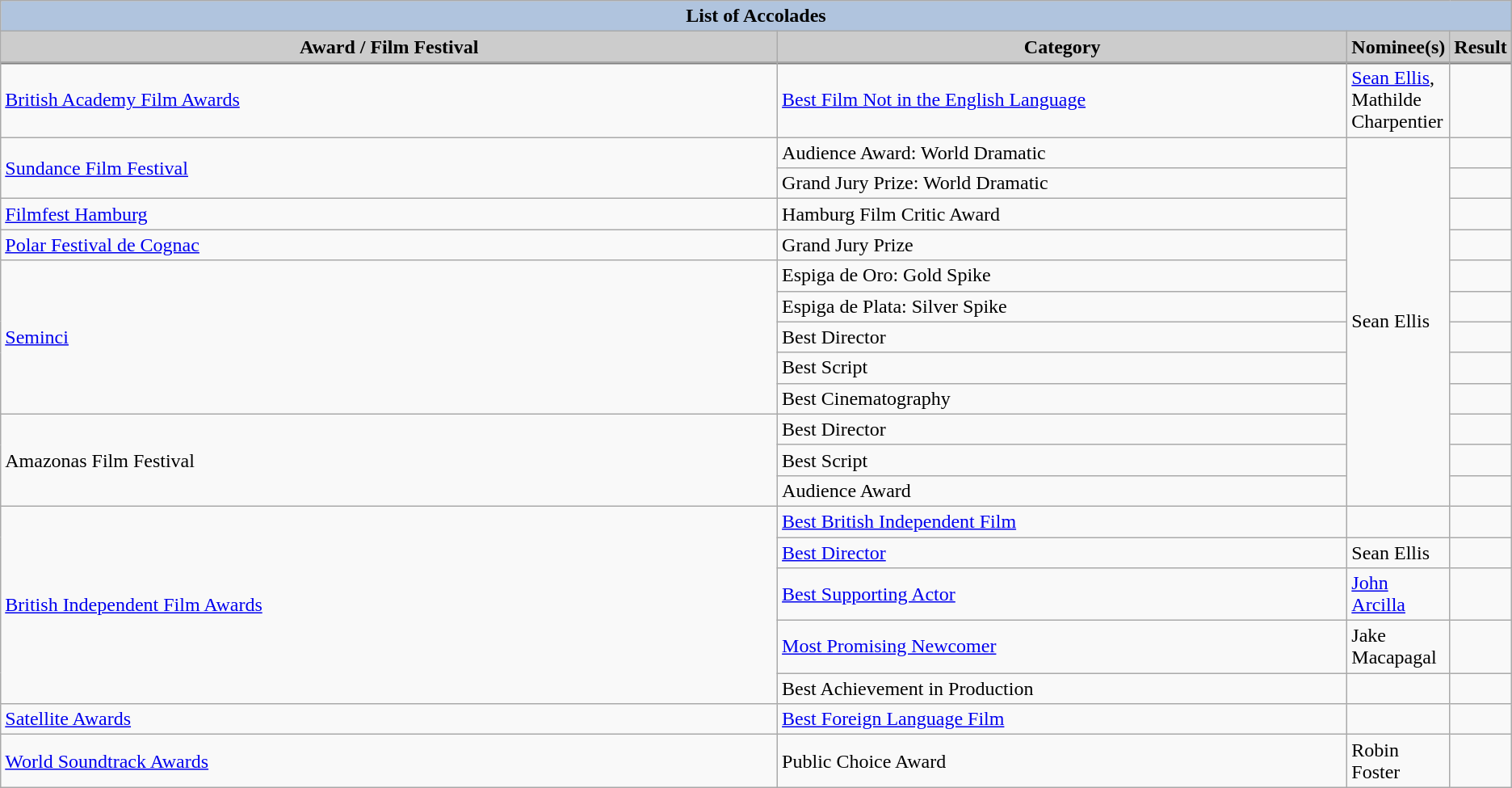<table class="wikitable">
<tr style="text-align:center;">
<th colspan=4 style="background:#B0C4DE;">List of Accolades</th>
</tr>
<tr style="text-align:center;">
<th style="background:#ccc;" width="55%">Award / Film Festival</th>
<th style="background:#ccc;" width="40%">Category</th>
<th style="background:#ccc;" width="30%">Nominee(s)</th>
<th style="background:#ccc;" width="30%">Result</th>
</tr>
<tr style="border-top:2px solid gray;">
</tr>
<tr>
<td><a href='#'>British Academy Film Awards</a></td>
<td><a href='#'>Best Film Not in the English Language</a></td>
<td><a href='#'>Sean Ellis</a>, Mathilde Charpentier</td>
<td></td>
</tr>
<tr>
<td rowspan="2"><a href='#'>Sundance Film Festival</a></td>
<td>Audience Award: World Dramatic</td>
<td rowspan="12">Sean Ellis</td>
<td></td>
</tr>
<tr>
<td>Grand Jury Prize: World Dramatic</td>
<td></td>
</tr>
<tr>
<td rowspan="1"><a href='#'>Filmfest Hamburg</a></td>
<td>Hamburg Film Critic Award</td>
<td></td>
</tr>
<tr>
<td rowspan="1"><a href='#'>Polar Festival de Cognac</a></td>
<td>Grand Jury Prize</td>
<td></td>
</tr>
<tr>
<td rowspan="5"><a href='#'>Seminci</a></td>
<td>Espiga de Oro: Gold Spike</td>
<td></td>
</tr>
<tr>
<td>Espiga de Plata: Silver Spike</td>
<td></td>
</tr>
<tr>
<td>Best Director</td>
<td></td>
</tr>
<tr>
<td>Best Script</td>
<td></td>
</tr>
<tr>
<td>Best Cinematography</td>
<td></td>
</tr>
<tr>
<td rowspan="3">Amazonas Film Festival</td>
<td>Best Director</td>
<td></td>
</tr>
<tr>
<td>Best Script</td>
<td></td>
</tr>
<tr>
<td>Audience Award</td>
<td></td>
</tr>
<tr>
<td rowspan="5"><a href='#'>British Independent Film Awards</a></td>
<td><a href='#'>Best British Independent Film</a></td>
<td></td>
<td></td>
</tr>
<tr>
<td><a href='#'>Best Director</a></td>
<td>Sean Ellis</td>
<td></td>
</tr>
<tr>
<td><a href='#'>Best Supporting Actor</a></td>
<td><a href='#'>John Arcilla</a></td>
<td></td>
</tr>
<tr>
<td><a href='#'>Most Promising Newcomer</a></td>
<td>Jake Macapagal</td>
<td></td>
</tr>
<tr>
<td>Best Achievement in Production</td>
<td></td>
<td></td>
</tr>
<tr>
<td rowspan="1"><a href='#'>Satellite Awards</a></td>
<td><a href='#'>Best Foreign Language Film</a></td>
<td></td>
<td></td>
</tr>
<tr>
<td rowspan="1"><a href='#'>World Soundtrack Awards</a></td>
<td>Public Choice Award</td>
<td>Robin Foster</td>
<td></td>
</tr>
</table>
